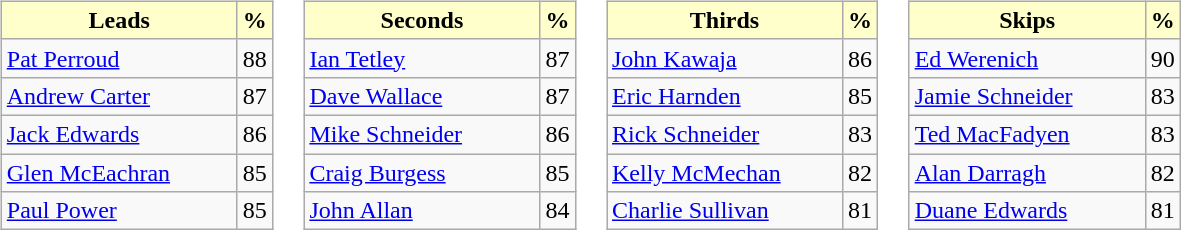<table>
<tr>
<td valign=top><br><table class="wikitable">
<tr>
<th style="background: #ffffcc; width:150px;">Leads</th>
<th style="background: #ffffcc;">%</th>
</tr>
<tr>
<td> <a href='#'>Pat Perroud</a></td>
<td>88</td>
</tr>
<tr>
<td> <a href='#'>Andrew Carter</a></td>
<td>87</td>
</tr>
<tr>
<td> <a href='#'>Jack Edwards</a></td>
<td>86</td>
</tr>
<tr>
<td> <a href='#'>Glen McEachran</a></td>
<td>85</td>
</tr>
<tr>
<td> <a href='#'>Paul Power</a></td>
<td>85</td>
</tr>
</table>
</td>
<td valign=top><br><table class="wikitable">
<tr>
<th style="background: #ffffcc; width:150px;">Seconds</th>
<th style="background: #ffffcc;">%</th>
</tr>
<tr>
<td> <a href='#'>Ian Tetley</a></td>
<td>87</td>
</tr>
<tr>
<td> <a href='#'>Dave Wallace</a></td>
<td>87</td>
</tr>
<tr>
<td> <a href='#'>Mike Schneider</a></td>
<td>86</td>
</tr>
<tr>
<td> <a href='#'>Craig Burgess</a></td>
<td>85</td>
</tr>
<tr>
<td> <a href='#'>John Allan</a></td>
<td>84</td>
</tr>
</table>
</td>
<td valign=top><br><table class="wikitable">
<tr>
<th style="background: #ffffcc; width:150px;">Thirds</th>
<th style="background: #ffffcc;">%</th>
</tr>
<tr>
<td> <a href='#'>John Kawaja</a></td>
<td>86</td>
</tr>
<tr>
<td> <a href='#'>Eric Harnden</a></td>
<td>85</td>
</tr>
<tr>
<td> <a href='#'>Rick Schneider</a></td>
<td>83</td>
</tr>
<tr>
<td> <a href='#'>Kelly McMechan</a></td>
<td>82</td>
</tr>
<tr>
<td> <a href='#'>Charlie Sullivan</a></td>
<td>81</td>
</tr>
</table>
</td>
<td valign=top><br><table class="wikitable">
<tr>
<th style="background: #ffffcc; width:150px;">Skips</th>
<th style="background: #ffffcc;">%</th>
</tr>
<tr>
<td> <a href='#'>Ed Werenich</a></td>
<td>90</td>
</tr>
<tr>
<td> <a href='#'>Jamie Schneider</a></td>
<td>83</td>
</tr>
<tr>
<td> <a href='#'>Ted MacFadyen</a></td>
<td>83</td>
</tr>
<tr>
<td> <a href='#'>Alan Darragh</a></td>
<td>82</td>
</tr>
<tr>
<td> <a href='#'>Duane Edwards</a></td>
<td>81</td>
</tr>
</table>
</td>
</tr>
</table>
